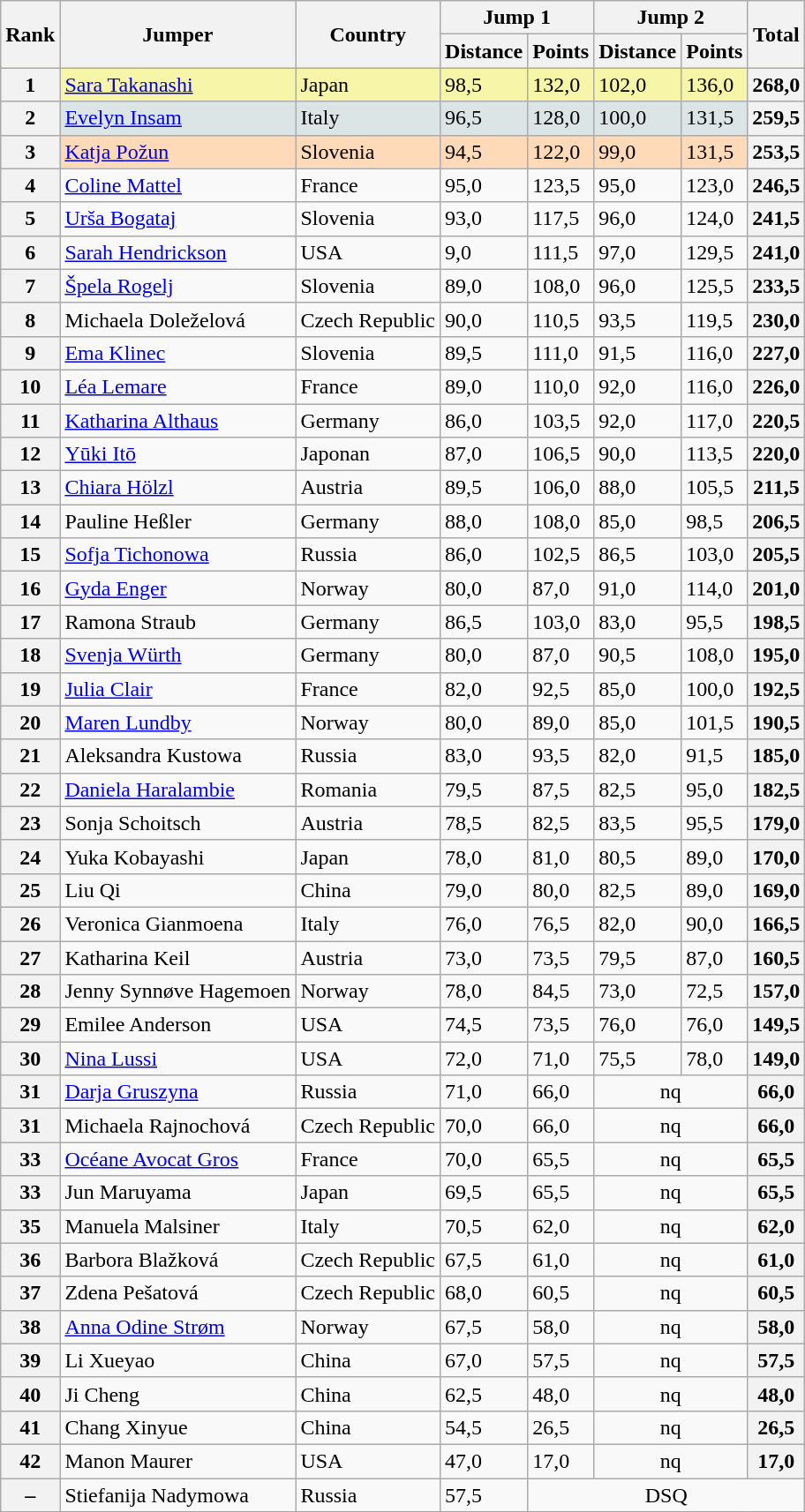<table class="wikitable sortable" style="margin-bottom: 10px;">
<tr>
<th rowspan="2">Rank</th>
<th rowspan="2">Jumper</th>
<th rowspan="2">Country</th>
<th colspan="2">Jump 1</th>
<th colspan="2">Jump 2</th>
<th rowspan="2">Total</th>
</tr>
<tr>
<th>Distance</th>
<th>Points</th>
<th>Distance</th>
<th>Points</th>
</tr>
<tr bgcolor="F7F6A8">
<th>1</th>
<td><a href='#'>Sara Takanashi</a></td>
<td>Japan</td>
<td>98,5</td>
<td>132,0</td>
<td>102,0</td>
<td>136,0</td>
<th>268,0</th>
</tr>
<tr bgcolor="DCE5E5">
<th>2</th>
<td><a href='#'>Evelyn Insam</a></td>
<td>Italy</td>
<td>96,5</td>
<td>128,0</td>
<td>100,0</td>
<td>131,5</td>
<th>259,5</th>
</tr>
<tr bgcolor="FFDAB9">
<th>3</th>
<td><a href='#'>Katja Požun</a></td>
<td>Slovenia</td>
<td>94,5</td>
<td>122,0</td>
<td>99,0</td>
<td>131,5</td>
<th>253,5</th>
</tr>
<tr>
<th>4</th>
<td><a href='#'>Coline Mattel</a></td>
<td>France</td>
<td>95,0</td>
<td>123,5</td>
<td>95,0</td>
<td>123,0</td>
<th>246,5</th>
</tr>
<tr>
<th>5</th>
<td><a href='#'>Urša Bogataj</a></td>
<td>Slovenia</td>
<td>93,0</td>
<td>117,5</td>
<td>96,0</td>
<td>124,0</td>
<th>241,5</th>
</tr>
<tr>
<th>6</th>
<td><a href='#'>Sarah Hendrickson</a></td>
<td>USA</td>
<td>9,0</td>
<td>111,5</td>
<td>97,0</td>
<td>129,5</td>
<th>241,0</th>
</tr>
<tr>
<th>7</th>
<td><a href='#'>Špela Rogelj</a></td>
<td>Slovenia</td>
<td>89,0</td>
<td>108,0</td>
<td>96,0</td>
<td>125,5</td>
<th>233,5</th>
</tr>
<tr>
<th>8</th>
<td>Michaela Doleželová</td>
<td>Czech Republic</td>
<td>90,0</td>
<td>110,5</td>
<td>93,5</td>
<td>119,5</td>
<th>230,0</th>
</tr>
<tr>
<th>9</th>
<td><a href='#'>Ema Klinec</a></td>
<td>Slovenia</td>
<td>89,5</td>
<td>111,0</td>
<td>91,5</td>
<td>116,0</td>
<th>227,0</th>
</tr>
<tr>
<th>10</th>
<td><a href='#'>Léa Lemare</a></td>
<td>France</td>
<td>89,0</td>
<td>110,0</td>
<td>92,0</td>
<td>116,0</td>
<th>226,0</th>
</tr>
<tr>
<th>11</th>
<td><a href='#'>Katharina Althaus</a></td>
<td>Germany</td>
<td>86,0</td>
<td>103,5</td>
<td>92,0</td>
<td>117,0</td>
<th>220,5</th>
</tr>
<tr>
<th>12</th>
<td><a href='#'>Yūki Itō</a></td>
<td>Japonan</td>
<td>87,0</td>
<td>106,5</td>
<td>90,0</td>
<td>113,5</td>
<th>220,0</th>
</tr>
<tr>
<th>13</th>
<td><a href='#'>Chiara Hölzl</a></td>
<td>Austria</td>
<td>89,5</td>
<td>106,0</td>
<td>88,0</td>
<td>105,5</td>
<th>211,5</th>
</tr>
<tr>
<th>14</th>
<td>Pauline Heßler</td>
<td>Germany</td>
<td>88,0</td>
<td>108,0</td>
<td>85,0</td>
<td>98,5</td>
<th>206,5</th>
</tr>
<tr>
<th>15</th>
<td><a href='#'>Sofja Tichonowa</a></td>
<td>Russia</td>
<td>86,0</td>
<td>102,5</td>
<td>86,5</td>
<td>103,0</td>
<th>205,5</th>
</tr>
<tr>
<th>16</th>
<td><a href='#'>Gyda Enger</a></td>
<td>Norway</td>
<td>80,0</td>
<td>87,0</td>
<td>91,0</td>
<td>114,0</td>
<th>201,0</th>
</tr>
<tr>
<th>17</th>
<td>Ramona Straub</td>
<td>Germany</td>
<td>86,5</td>
<td>103,0</td>
<td>83,0</td>
<td>95,5</td>
<th>198,5</th>
</tr>
<tr>
<th>18</th>
<td><a href='#'>Svenja Würth</a></td>
<td>Germany</td>
<td>80,0</td>
<td>87,0</td>
<td>90,5</td>
<td>108,0</td>
<th>195,0</th>
</tr>
<tr>
<th>19</th>
<td><a href='#'>Julia Clair</a></td>
<td>France</td>
<td>82,0</td>
<td>92,5</td>
<td>85,0</td>
<td>100,0</td>
<th>192,5</th>
</tr>
<tr>
<th>20</th>
<td><a href='#'>Maren Lundby</a></td>
<td>Norway</td>
<td>80,0</td>
<td>89,0</td>
<td>85,0</td>
<td>101,5</td>
<th>190,5</th>
</tr>
<tr>
<th>21</th>
<td>Aleksandra Kustowa</td>
<td>Russia</td>
<td>83,0</td>
<td>93,5</td>
<td>82,0</td>
<td>91,5</td>
<th>185,0</th>
</tr>
<tr>
<th>22</th>
<td><a href='#'>Daniela Haralambie</a></td>
<td>Romania</td>
<td>79,5</td>
<td>87,5</td>
<td>82,5</td>
<td>95,0</td>
<th>182,5</th>
</tr>
<tr>
<th>23</th>
<td>Sonja Schoitsch</td>
<td>Austria</td>
<td>78,5</td>
<td>82,5</td>
<td>83,5</td>
<td>95,5</td>
<th>179,0</th>
</tr>
<tr>
<th>24</th>
<td>Yuka Kobayashi</td>
<td>Japan</td>
<td>78,0</td>
<td>81,0</td>
<td>80,5</td>
<td>89,0</td>
<th>170,0</th>
</tr>
<tr>
<th>25</th>
<td>Liu Qi</td>
<td>China</td>
<td>79,0</td>
<td>80,0</td>
<td>82,5</td>
<td>89,0</td>
<th>169,0</th>
</tr>
<tr>
<th>26</th>
<td>Veronica Gianmoena</td>
<td>Italy</td>
<td>76,0</td>
<td>76,5</td>
<td>82,0</td>
<td>90,0</td>
<th>166,5</th>
</tr>
<tr>
<th>27</th>
<td>Katharina Keil</td>
<td>Austria</td>
<td>73,0</td>
<td>73,5</td>
<td>79,5</td>
<td>87,0</td>
<th>160,5</th>
</tr>
<tr>
<th>28</th>
<td>Jenny Synnøve Hagemoen</td>
<td>Norway</td>
<td>78,0</td>
<td>84,5</td>
<td>73,0</td>
<td>72,5</td>
<th>157,0</th>
</tr>
<tr>
<th>29</th>
<td>Emilee Anderson</td>
<td>USA</td>
<td>74,5</td>
<td>73,5</td>
<td>76,0</td>
<td>76,0</td>
<th>149,5</th>
</tr>
<tr>
<th>30</th>
<td><a href='#'>Nina Lussi</a></td>
<td>USA</td>
<td>72,0</td>
<td>71,0</td>
<td>75,5</td>
<td>78,0</td>
<th>149,0</th>
</tr>
<tr>
<th>31</th>
<td><a href='#'>Darja Gruszyna</a></td>
<td>Russia</td>
<td>71,0</td>
<td>66,0</td>
<td colspan="2" style="text-align:center;">nq</td>
<th>66,0</th>
</tr>
<tr>
<th>31</th>
<td>Michaela Rajnochová</td>
<td>Czech Republic</td>
<td>70,0</td>
<td>66,0</td>
<td colspan="2" style="text-align:center;">nq</td>
<th>66,0</th>
</tr>
<tr>
<th>33</th>
<td><a href='#'>Océane Avocat Gros</a></td>
<td>France</td>
<td>70,0</td>
<td>65,5</td>
<td colspan="2" style="text-align:center;">nq</td>
<th>65,5</th>
</tr>
<tr>
<th>33</th>
<td>Jun Maruyama</td>
<td>Japan</td>
<td>69,5</td>
<td>65,5</td>
<td colspan="2" style="text-align:center;">nq</td>
<th>65,5</th>
</tr>
<tr>
<th>35</th>
<td>Manuela Malsiner</td>
<td>Italy</td>
<td>70,5</td>
<td>62,0</td>
<td colspan="2" style="text-align:center;">nq</td>
<th>62,0</th>
</tr>
<tr>
<th>36</th>
<td>Barbora Blažková</td>
<td>Czech Republic</td>
<td>67,5</td>
<td>61,0</td>
<td colspan="2" style="text-align:center;">nq</td>
<th>61,0</th>
</tr>
<tr>
<th>37</th>
<td>Zdena Pešatová</td>
<td>Czech Republic</td>
<td>68,0</td>
<td>60,5</td>
<td colspan="2" style="text-align:center;">nq</td>
<th>60,5</th>
</tr>
<tr>
<th>38</th>
<td><a href='#'>Anna Odine Strøm</a></td>
<td>Norway</td>
<td>67,5</td>
<td>58,0</td>
<td colspan="2" style="text-align:center;">nq</td>
<th>58,0</th>
</tr>
<tr>
<th>39</th>
<td>Li Xueyao</td>
<td>China</td>
<td>67,0</td>
<td>57,5</td>
<td colspan="2" style="text-align:center;">nq</td>
<th>57,5</th>
</tr>
<tr>
<th>40</th>
<td>Ji Cheng</td>
<td>China</td>
<td>62,5</td>
<td>48,0</td>
<td colspan="2" style="text-align:center;">nq</td>
<th>48,0</th>
</tr>
<tr>
<th>41</th>
<td>Chang Xinyue</td>
<td>China</td>
<td>54,5</td>
<td>26,5</td>
<td colspan="2" style="text-align:center;">nq</td>
<th>26,5</th>
</tr>
<tr>
<th>42</th>
<td>Manon Maurer</td>
<td>USA</td>
<td>47,0</td>
<td>17,0</td>
<td colspan="2" style="text-align:center;">nq</td>
<th>17,0</th>
</tr>
<tr>
<th>–</th>
<td>Stiefanija Nadymowa</td>
<td>Russia</td>
<td>57,5</td>
<td colspan="5" style="text-align:center;">DSQ</td>
</tr>
</table>
